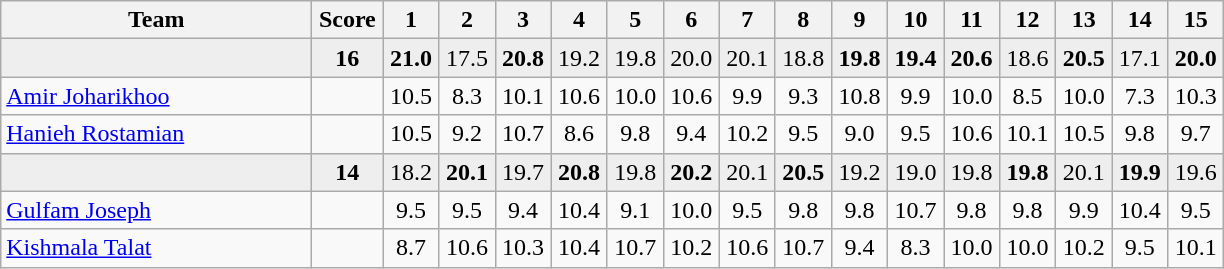<table class="wikitable" style="text-align:center">
<tr>
<th width=200>Team</th>
<th width=40>Score</th>
<th width=30>1</th>
<th width=30>2</th>
<th width=30>3</th>
<th width=30>4</th>
<th width=30>5</th>
<th width=30>6</th>
<th width=30>7</th>
<th width=30>8</th>
<th width=30>9</th>
<th width=30>10</th>
<th width=30>11</th>
<th width=30>12</th>
<th width=30>13</th>
<th width=30>14</th>
<th width=30>15</th>
</tr>
<tr bgcolor=eeeeee>
<td align=left></td>
<td><strong>16</strong></td>
<td><strong>21.0</strong></td>
<td>17.5</td>
<td><strong>20.8</strong></td>
<td>19.2</td>
<td>19.8</td>
<td>20.0</td>
<td>20.1</td>
<td>18.8</td>
<td><strong>19.8</strong></td>
<td><strong>19.4</strong></td>
<td><strong>20.6</strong></td>
<td>18.6</td>
<td><strong>20.5</strong></td>
<td>17.1</td>
<td><strong>20.0</strong></td>
</tr>
<tr>
<td align=left><a href='#'>Amir Joharikhoo</a></td>
<td></td>
<td>10.5</td>
<td>8.3</td>
<td>10.1</td>
<td>10.6</td>
<td>10.0</td>
<td>10.6</td>
<td>9.9</td>
<td>9.3</td>
<td>10.8</td>
<td>9.9</td>
<td>10.0</td>
<td>8.5</td>
<td>10.0</td>
<td>7.3</td>
<td>10.3</td>
</tr>
<tr>
<td align=left><a href='#'>Hanieh Rostamian</a></td>
<td></td>
<td>10.5</td>
<td>9.2</td>
<td>10.7</td>
<td>8.6</td>
<td>9.8</td>
<td>9.4</td>
<td>10.2</td>
<td>9.5</td>
<td>9.0</td>
<td>9.5</td>
<td>10.6</td>
<td>10.1</td>
<td>10.5</td>
<td>9.8</td>
<td>9.7</td>
</tr>
<tr bgcolor=eeeeee>
<td align=left></td>
<td><strong>14</strong></td>
<td>18.2</td>
<td><strong>20.1</strong></td>
<td>19.7</td>
<td><strong>20.8</strong></td>
<td>19.8</td>
<td><strong>20.2</strong></td>
<td>20.1</td>
<td><strong>20.5</strong></td>
<td>19.2</td>
<td>19.0</td>
<td>19.8</td>
<td><strong>19.8</strong></td>
<td>20.1</td>
<td><strong>19.9</strong></td>
<td>19.6</td>
</tr>
<tr>
<td align=left><a href='#'>Gulfam Joseph</a></td>
<td></td>
<td>9.5</td>
<td>9.5</td>
<td>9.4</td>
<td>10.4</td>
<td>9.1</td>
<td>10.0</td>
<td>9.5</td>
<td>9.8</td>
<td>9.8</td>
<td>10.7</td>
<td>9.8</td>
<td>9.8</td>
<td>9.9</td>
<td>10.4</td>
<td>9.5</td>
</tr>
<tr>
<td align=left><a href='#'>Kishmala Talat</a></td>
<td></td>
<td>8.7</td>
<td>10.6</td>
<td>10.3</td>
<td>10.4</td>
<td>10.7</td>
<td>10.2</td>
<td>10.6</td>
<td>10.7</td>
<td>9.4</td>
<td>8.3</td>
<td>10.0</td>
<td>10.0</td>
<td>10.2</td>
<td>9.5</td>
<td>10.1</td>
</tr>
</table>
